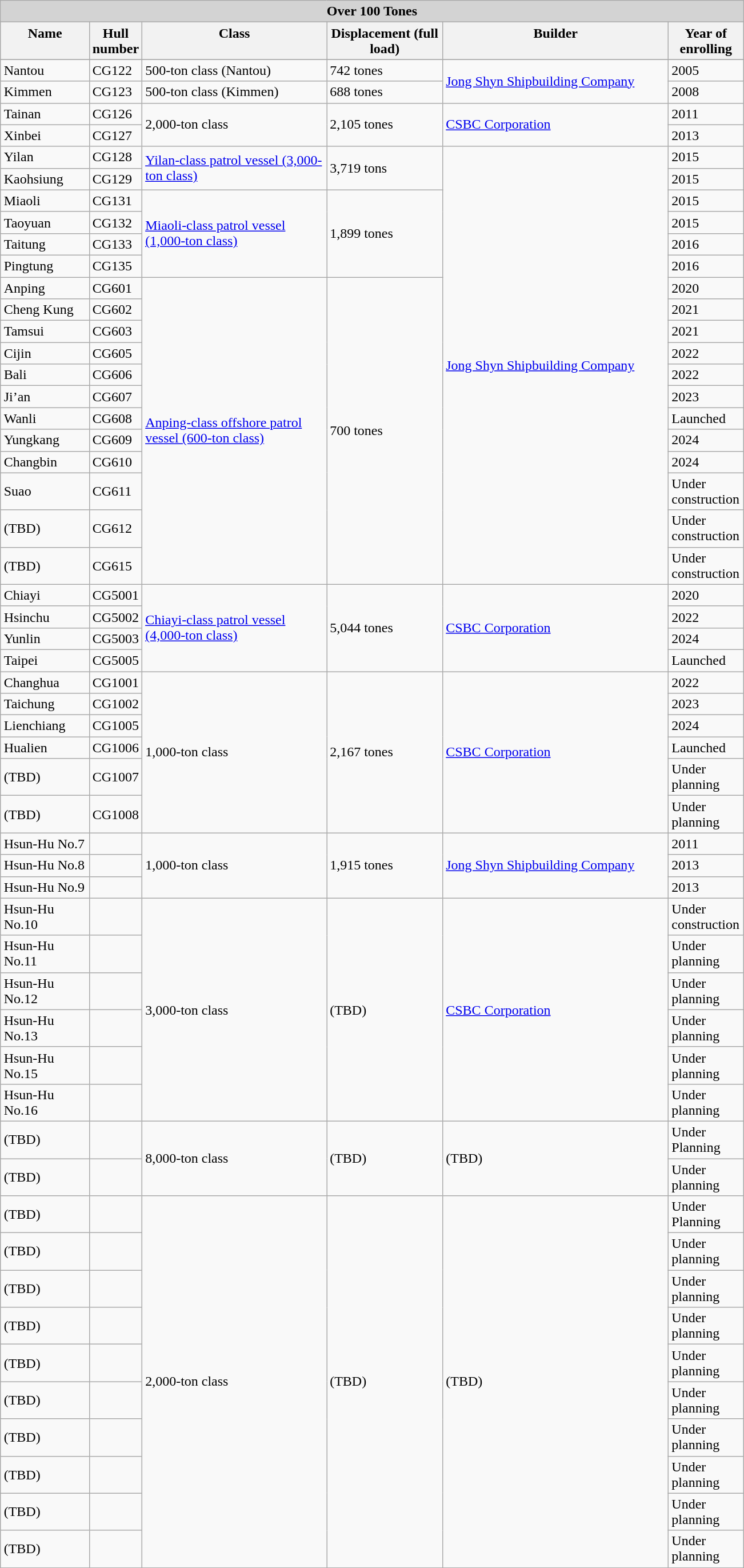<table class="wikitable sortable" style="margin-left:auto;margin-right:auto;text-align: left;">
<tr>
<th style="align: center; background:#D3D3D3;" colspan="8">Over 100 Tones</th>
</tr>
<tr valign="top">
<th style="width: 6em" class="unsortable">Name</th>
<th style="width: 2.5em">Hull number</th>
<th style="width: 13em" data-sort-type="number">Class</th>
<th style="width: 8em" data-sort-type="number">Displacement (full load)</th>
<th style="width: 16em">Builder</th>
<th style="width: 5em">Year of enrolling</th>
</tr>
<tr valign="top">
</tr>
<tr>
<td>Nantou</td>
<td>CG122</td>
<td>500-ton class (Nantou)</td>
<td>742 tones</td>
<td rowspan = "2"><a href='#'>Jong Shyn Shipbuilding Company</a></td>
<td>2005</td>
</tr>
<tr>
<td>Kimmen</td>
<td>CG123</td>
<td>500-ton class (Kimmen)</td>
<td>688 tones</td>
<td>2008</td>
</tr>
<tr>
<td>Tainan</td>
<td>CG126</td>
<td rowspan = "2">2,000-ton class</td>
<td rowspan = "2">2,105 tones</td>
<td rowspan = "2"><a href='#'>CSBC Corporation</a></td>
<td>2011</td>
</tr>
<tr>
<td>Xinbei</td>
<td>CG127</td>
<td>2013</td>
</tr>
<tr>
<td>Yilan</td>
<td>CG128</td>
<td rowspan = "2"><a href='#'>Yilan-class patrol vessel (3,000-ton class)</a></td>
<td rowspan = "2">3,719 tons</td>
<td rowspan = "18"><a href='#'>Jong Shyn Shipbuilding Company</a></td>
<td>2015</td>
</tr>
<tr>
<td>Kaohsiung</td>
<td>CG129</td>
<td>2015</td>
</tr>
<tr>
<td>Miaoli</td>
<td>CG131</td>
<td rowspan = "4"><a href='#'>Miaoli-class patrol vessel (1,000-ton class)</a></td>
<td rowspan = "4">1,899 tones</td>
<td>2015</td>
</tr>
<tr>
<td>Taoyuan</td>
<td>CG132</td>
<td>2015</td>
</tr>
<tr>
<td>Taitung</td>
<td>CG133</td>
<td>2016</td>
</tr>
<tr>
<td>Pingtung</td>
<td>CG135</td>
<td>2016</td>
</tr>
<tr>
<td>Anping</td>
<td>CG601</td>
<td rowspan = "12"><a href='#'>Anping-class offshore patrol vessel (600-ton class)</a></td>
<td rowspan = "12">700 tones</td>
<td>2020</td>
</tr>
<tr>
<td>Cheng Kung</td>
<td>CG602</td>
<td>2021</td>
</tr>
<tr>
<td>Tamsui</td>
<td>CG603</td>
<td>2021</td>
</tr>
<tr>
<td>Cijin</td>
<td>CG605</td>
<td>2022</td>
</tr>
<tr>
<td>Bali</td>
<td>CG606</td>
<td>2022</td>
</tr>
<tr>
<td>Ji’an</td>
<td>CG607</td>
<td>2023</td>
</tr>
<tr>
<td>Wanli</td>
<td>CG608</td>
<td>Launched</td>
</tr>
<tr>
<td>Yungkang</td>
<td>CG609</td>
<td>2024</td>
</tr>
<tr>
<td>Changbin</td>
<td>CG610</td>
<td>2024</td>
</tr>
<tr>
<td>Suao</td>
<td>CG611</td>
<td>Under construction</td>
</tr>
<tr>
<td>(TBD)</td>
<td>CG612</td>
<td>Under construction</td>
</tr>
<tr>
<td>(TBD)</td>
<td>CG615</td>
<td>Under construction</td>
</tr>
<tr>
<td>Chiayi</td>
<td>CG5001</td>
<td rowspan = "4"><a href='#'>Chiayi-class patrol vessel (4,000-ton class)</a></td>
<td rowspan = "4">5,044 tones</td>
<td rowspan = "4"><a href='#'>CSBC Corporation</a></td>
<td>2020</td>
</tr>
<tr>
<td>Hsinchu</td>
<td>CG5002</td>
<td>2022</td>
</tr>
<tr>
<td>Yunlin</td>
<td>CG5003</td>
<td>2024</td>
</tr>
<tr>
<td>Taipei</td>
<td>CG5005</td>
<td>Launched</td>
</tr>
<tr>
<td>Changhua</td>
<td>CG1001</td>
<td rowspan = "6">1,000-ton class</td>
<td rowspan = "6">2,167 tones</td>
<td rowspan = "6"><a href='#'>CSBC Corporation</a></td>
<td>2022</td>
</tr>
<tr>
<td>Taichung</td>
<td>CG1002</td>
<td>2023</td>
</tr>
<tr>
<td>Lienchiang</td>
<td>CG1005</td>
<td>2024</td>
</tr>
<tr>
<td>Hualien</td>
<td>CG1006</td>
<td>Launched </td>
</tr>
<tr>
<td>(TBD)</td>
<td>CG1007</td>
<td>Under planning</td>
</tr>
<tr>
<td>(TBD)</td>
<td>CG1008</td>
<td>Under planning</td>
</tr>
<tr>
<td>Hsun-Hu No.7</td>
<td></td>
<td rowspan = "3">1,000-ton class</td>
<td rowspan = "3">1,915 tones</td>
<td rowspan = "3"><a href='#'>Jong Shyn Shipbuilding Company</a></td>
<td>2011</td>
</tr>
<tr>
<td>Hsun-Hu No.8</td>
<td></td>
<td>2013</td>
</tr>
<tr>
<td>Hsun-Hu No.9</td>
<td></td>
<td>2013</td>
</tr>
<tr>
<td>Hsun-Hu No.10</td>
<td></td>
<td rowspan = "6">3,000-ton class</td>
<td rowspan = "6">(TBD)</td>
<td rowspan = "6"><a href='#'>CSBC Corporation</a></td>
<td>Under construction</td>
</tr>
<tr>
<td>Hsun-Hu No.11</td>
<td></td>
<td>Under planning</td>
</tr>
<tr>
<td>Hsun-Hu No.12</td>
<td></td>
<td>Under planning</td>
</tr>
<tr>
<td>Hsun-Hu No.13</td>
<td></td>
<td>Under planning</td>
</tr>
<tr>
<td>Hsun-Hu No.15</td>
<td></td>
<td>Under planning</td>
</tr>
<tr>
<td>Hsun-Hu No.16</td>
<td></td>
<td>Under planning</td>
</tr>
<tr>
<td>(TBD)</td>
<td></td>
<td rowspan = "2">8,000-ton class</td>
<td rowspan = "2">(TBD)</td>
<td rowspan = "2">(TBD)</td>
<td>Under Planning</td>
</tr>
<tr>
<td>(TBD)</td>
<td></td>
<td>Under planning</td>
</tr>
<tr>
<td>(TBD)</td>
<td></td>
<td rowspan = "10">2,000-ton class</td>
<td rowspan = "10">(TBD)</td>
<td rowspan = "10">(TBD)</td>
<td>Under Planning</td>
</tr>
<tr>
<td>(TBD)</td>
<td></td>
<td>Under planning</td>
</tr>
<tr>
<td>(TBD)</td>
<td></td>
<td>Under planning</td>
</tr>
<tr>
<td>(TBD)</td>
<td></td>
<td>Under planning</td>
</tr>
<tr>
<td>(TBD)</td>
<td></td>
<td>Under planning</td>
</tr>
<tr>
<td>(TBD)</td>
<td></td>
<td>Under planning</td>
</tr>
<tr>
<td>(TBD)</td>
<td></td>
<td>Under planning</td>
</tr>
<tr>
<td>(TBD)</td>
<td></td>
<td>Under planning</td>
</tr>
<tr>
<td>(TBD)</td>
<td></td>
<td>Under planning</td>
</tr>
<tr>
<td>(TBD)</td>
<td></td>
<td>Under planning</td>
</tr>
<tr>
</tr>
</table>
